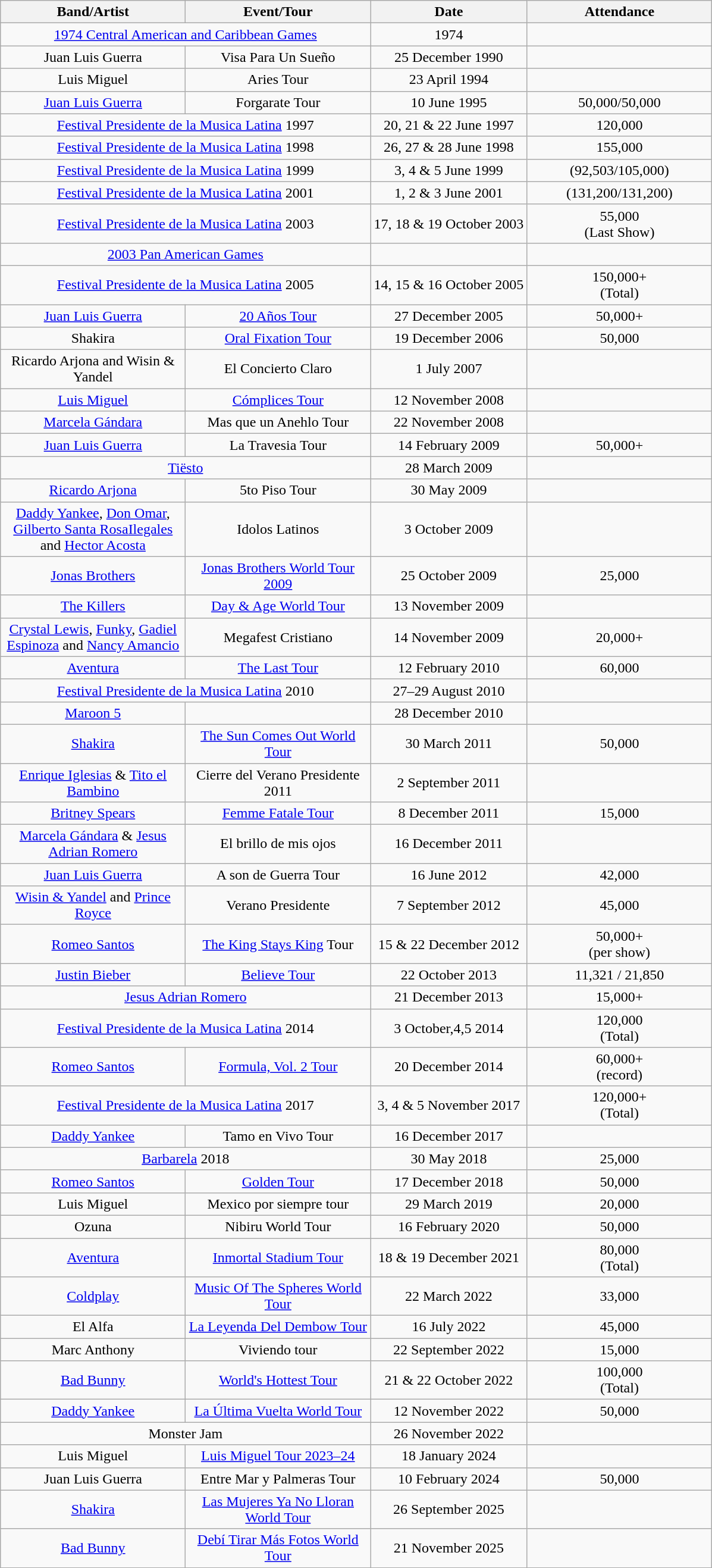<table class="wikitable" style="text-align:center;">
<tr>
<th width="200">Band/Artist</th>
<th width="200">Event/Tour</th>
<th>Date</th>
<th width="200">Attendance</th>
</tr>
<tr>
<td colspan="2"><a href='#'>1974 Central American and Caribbean Games</a></td>
<td>1974</td>
<td></td>
</tr>
<tr>
<td>Juan Luis Guerra</td>
<td>Visa Para Un Sueño</td>
<td>25 December 1990</td>
<td></td>
</tr>
<tr>
<td>Luis Miguel</td>
<td>Aries Tour</td>
<td>23 April 1994</td>
<td></td>
</tr>
<tr>
<td><a href='#'>Juan Luis Guerra</a></td>
<td>Forgarate Tour</td>
<td>10 June 1995</td>
<td>50,000/50,000</td>
</tr>
<tr>
<td colspan="2"><a href='#'>Festival Presidente de la Musica Latina</a> 1997</td>
<td>20, 21 &  22 June 1997</td>
<td>120,000</td>
</tr>
<tr>
<td colspan="2"><a href='#'>Festival Presidente de la Musica Latina</a> 1998</td>
<td>26, 27 &  28 June 1998</td>
<td>155,000</td>
</tr>
<tr>
<td colspan="2"><a href='#'>Festival Presidente de la Musica Latina</a> 1999</td>
<td>3, 4 &  5 June 1999</td>
<td>(92,503/105,000)</td>
</tr>
<tr>
<td colspan="2"><a href='#'>Festival Presidente de la Musica Latina</a> 2001</td>
<td>1, 2 & 3 June 2001</td>
<td>(131,200/131,200)</td>
</tr>
<tr>
<td colspan="2"><a href='#'>Festival Presidente de la Musica Latina</a> 2003</td>
<td>17, 18 & 19 October 2003</td>
<td>55,000<br>(Last Show)</td>
</tr>
<tr>
<td colspan="2"><a href='#'>2003 Pan American Games</a></td>
<td></td>
<td></td>
</tr>
<tr>
<td colspan="2"><a href='#'>Festival Presidente de la Musica Latina</a> 2005</td>
<td>14, 15 & 16 October 2005</td>
<td>150,000+<br>(Total)</td>
</tr>
<tr>
<td><a href='#'>Juan Luis Guerra</a></td>
<td><a href='#'>20 Años Tour</a></td>
<td>27 December 2005</td>
<td>50,000+</td>
</tr>
<tr>
<td>Shakira</td>
<td><a href='#'>Oral Fixation Tour</a></td>
<td>19 December 2006</td>
<td>50,000</td>
</tr>
<tr>
<td>Ricardo Arjona and Wisin & Yandel</td>
<td>El Concierto Claro</td>
<td>1 July 2007</td>
<td></td>
</tr>
<tr>
<td><a href='#'>Luis Miguel</a></td>
<td><a href='#'>Cómplices Tour</a></td>
<td>12 November 2008</td>
<td></td>
</tr>
<tr>
<td><a href='#'>Marcela Gándara</a></td>
<td>Mas que un Anehlo Tour</td>
<td>22 November 2008</td>
<td></td>
</tr>
<tr>
<td><a href='#'>Juan Luis Guerra</a></td>
<td>La Travesia Tour</td>
<td>14 February 2009</td>
<td>50,000+</td>
</tr>
<tr>
<td colspan="2"><a href='#'>Tiësto</a></td>
<td>28 March 2009</td>
<td></td>
</tr>
<tr>
<td><a href='#'>Ricardo Arjona</a></td>
<td>5to Piso Tour</td>
<td>30 May 2009</td>
<td></td>
</tr>
<tr>
<td><a href='#'>Daddy Yankee</a>, <a href='#'>Don Omar</a>, <a href='#'>Gilberto Santa Rosa</a><a href='#'>Ilegales</a> and <a href='#'>Hector Acosta</a></td>
<td>Idolos Latinos</td>
<td>3 October 2009</td>
<td></td>
</tr>
<tr>
<td><a href='#'>Jonas Brothers</a></td>
<td><a href='#'>Jonas Brothers World Tour 2009</a></td>
<td>25 October 2009</td>
<td>25,000</td>
</tr>
<tr>
<td><a href='#'>The Killers</a></td>
<td><a href='#'>Day & Age World Tour</a></td>
<td>13 November 2009</td>
<td></td>
</tr>
<tr>
<td><a href='#'>Crystal Lewis</a>, <a href='#'>Funky</a>, <a href='#'>Gadiel Espinoza</a> and <a href='#'>Nancy Amancio</a></td>
<td>Megafest Cristiano</td>
<td>14 November 2009</td>
<td>20,000+</td>
</tr>
<tr>
<td><a href='#'>Aventura</a></td>
<td><a href='#'>The Last Tour</a></td>
<td>12 February 2010</td>
<td>60,000</td>
</tr>
<tr>
<td colspan="2"><a href='#'>Festival Presidente de la Musica Latina</a> 2010</td>
<td>27–29 August 2010</td>
<td></td>
</tr>
<tr>
<td><a href='#'>Maroon 5</a></td>
<td></td>
<td>28 December 2010</td>
<td></td>
</tr>
<tr>
<td><a href='#'>Shakira</a></td>
<td><a href='#'>The Sun Comes Out World Tour</a></td>
<td>30 March 2011</td>
<td>50,000</td>
</tr>
<tr>
<td><a href='#'>Enrique Iglesias</a> & <a href='#'>Tito el Bambino</a></td>
<td>Cierre del Verano Presidente 2011</td>
<td>2 September 2011</td>
<td></td>
</tr>
<tr>
<td><a href='#'>Britney Spears</a></td>
<td><a href='#'>Femme Fatale Tour</a></td>
<td>8 December 2011</td>
<td>15,000</td>
</tr>
<tr>
<td><a href='#'>Marcela Gándara</a> & <a href='#'>Jesus Adrian Romero</a></td>
<td>El brillo de mis ojos</td>
<td>16 December 2011</td>
<td></td>
</tr>
<tr>
<td><a href='#'>Juan Luis Guerra</a></td>
<td>A son de Guerra Tour</td>
<td>16 June 2012</td>
<td>42,000</td>
</tr>
<tr>
<td><a href='#'>Wisin & Yandel</a> and <a href='#'>Prince Royce</a></td>
<td>Verano Presidente</td>
<td>7 September 2012</td>
<td>45,000</td>
</tr>
<tr>
<td><a href='#'>Romeo Santos</a></td>
<td><a href='#'>The King Stays King</a> Tour</td>
<td>15 & 22 December 2012</td>
<td>50,000+<br>(per show)</td>
</tr>
<tr>
<td><a href='#'>Justin Bieber</a></td>
<td><a href='#'>Believe Tour</a></td>
<td>22 October 2013</td>
<td>11,321 / 21,850</td>
</tr>
<tr>
<td colspan="2"><a href='#'>Jesus Adrian Romero</a></td>
<td>21 December 2013</td>
<td>15,000+</td>
</tr>
<tr>
<td colspan="2"><a href='#'>Festival Presidente de la Musica Latina</a> 2014</td>
<td>3 October,4,5 2014</td>
<td>120,000<br>(Total)</td>
</tr>
<tr>
<td><a href='#'>Romeo Santos</a></td>
<td><a href='#'>Formula, Vol. 2 Tour</a></td>
<td>20 December 2014</td>
<td>60,000+<br>(record)</td>
</tr>
<tr>
<td colspan="2"><a href='#'>Festival Presidente de la Musica Latina</a> 2017</td>
<td>3, 4 &  5 November 2017</td>
<td>120,000+<br>(Total)</td>
</tr>
<tr>
<td><a href='#'>Daddy Yankee</a></td>
<td>Tamo en Vivo Tour</td>
<td>16 December 2017</td>
<td></td>
</tr>
<tr>
<td colspan="2"><a href='#'>Barbarela</a> 2018</td>
<td>30 May 2018</td>
<td>25,000</td>
</tr>
<tr>
<td><a href='#'>Romeo Santos</a></td>
<td><a href='#'>Golden Tour</a></td>
<td>17 December 2018</td>
<td>50,000</td>
</tr>
<tr>
<td>Luis Miguel</td>
<td>Mexico por siempre tour</td>
<td>29 March 2019</td>
<td>20,000</td>
</tr>
<tr>
<td>Ozuna</td>
<td>Nibiru World Tour</td>
<td>16 February 2020</td>
<td>50,000</td>
</tr>
<tr>
<td><a href='#'>Aventura</a></td>
<td><a href='#'>Inmortal Stadium Tour</a></td>
<td>18 & 19 December 2021</td>
<td>80,000<br>(Total)</td>
</tr>
<tr>
<td><a href='#'>Coldplay</a></td>
<td><a href='#'>Music Of The Spheres World Tour</a></td>
<td>22 March 2022</td>
<td>33,000</td>
</tr>
<tr>
<td>El Alfa</td>
<td><a href='#'>La Leyenda Del Dembow Tour</a></td>
<td>16 July 2022</td>
<td>45,000</td>
</tr>
<tr>
<td>Marc Anthony</td>
<td>Viviendo tour</td>
<td>22 September 2022</td>
<td>15,000</td>
</tr>
<tr>
<td><a href='#'>Bad Bunny</a></td>
<td><a href='#'>World's Hottest Tour</a></td>
<td>21 & 22 October 2022</td>
<td>100,000<br>(Total)</td>
</tr>
<tr>
<td><a href='#'>Daddy Yankee</a></td>
<td><a href='#'>La Última Vuelta World Tour</a></td>
<td>12 November 2022</td>
<td>50,000</td>
</tr>
<tr>
<td colspan="2">Monster Jam</td>
<td>26 November 2022</td>
<td></td>
</tr>
<tr>
<td>Luis Miguel</td>
<td><a href='#'>Luis Miguel Tour 2023–24</a></td>
<td>18 January 2024</td>
<td></td>
</tr>
<tr>
<td>Juan Luis Guerra</td>
<td>Entre Mar y Palmeras Tour</td>
<td>10 February 2024</td>
<td>50,000</td>
</tr>
<tr>
<td><a href='#'>Shakira</a></td>
<td><a href='#'>Las Mujeres Ya No Lloran World Tour</a></td>
<td>26 September 2025</td>
<td></td>
</tr>
<tr>
<td><a href='#'>Bad Bunny</a></td>
<td><a href='#'>Debí Tirar Más Fotos World Tour</a></td>
<td>21 November 2025</td>
<td></td>
</tr>
<tr>
</tr>
</table>
